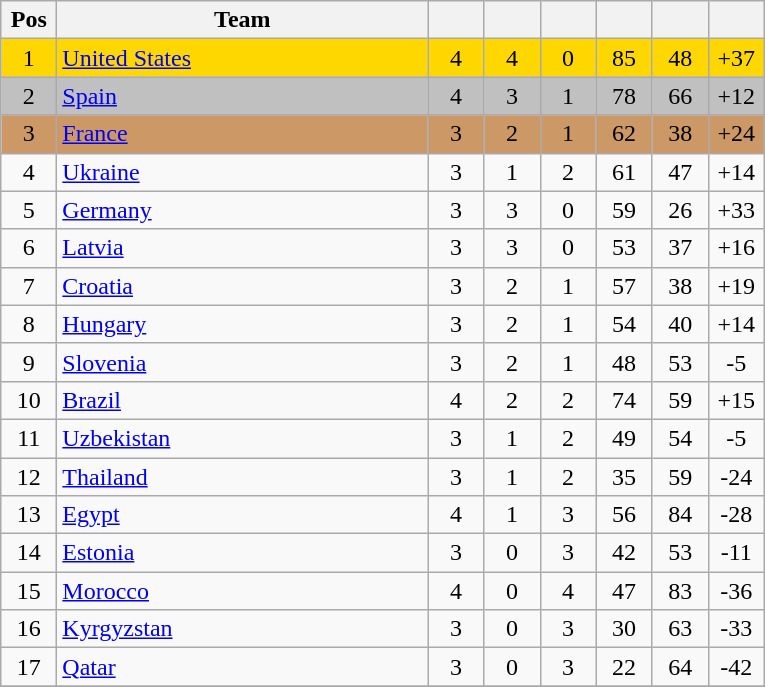<table class="wikitable" style="text-align:center">
<tr>
<th width=30>Pos</th>
<th ! width=240>Team</th>
<th ! width=30></th>
<th ! width=30></th>
<th ! width=30></th>
<th ! width=30></th>
<th ! width=30></th>
<th ! width=30></th>
</tr>
<tr bgcolor=gold>
<td>1</td>
<td align=left> <a href='#'>United States</a></td>
<td>4</td>
<td>4</td>
<td>0</td>
<td>85</td>
<td>48</td>
<td>+37</td>
</tr>
<tr bgcolor=silver>
<td>2</td>
<td align=left> <a href='#'>Spain</a></td>
<td>4</td>
<td>3</td>
<td>1</td>
<td>78</td>
<td>66</td>
<td>+12</td>
</tr>
<tr bgcolor=cc9966>
<td>3</td>
<td align=left> <a href='#'>France</a></td>
<td>3</td>
<td>2</td>
<td>1</td>
<td>62</td>
<td>38</td>
<td>+24</td>
</tr>
<tr>
<td>4</td>
<td align=left> <a href='#'>Ukraine</a></td>
<td>3</td>
<td>1</td>
<td>2</td>
<td>61</td>
<td>47</td>
<td>+14</td>
</tr>
<tr>
<td>5</td>
<td align=left> <a href='#'>Germany</a></td>
<td>3</td>
<td>3</td>
<td>0</td>
<td>59</td>
<td>26</td>
<td>+33</td>
</tr>
<tr>
<td>6</td>
<td align=left> <a href='#'>Latvia</a></td>
<td>3</td>
<td>3</td>
<td>0</td>
<td>53</td>
<td>37</td>
<td>+16</td>
</tr>
<tr>
<td>7</td>
<td align=left> <a href='#'>Croatia</a></td>
<td>3</td>
<td>2</td>
<td>1</td>
<td>57</td>
<td>38</td>
<td>+19</td>
</tr>
<tr>
<td>8</td>
<td align=left> <a href='#'>Hungary</a></td>
<td>3</td>
<td>2</td>
<td>1</td>
<td>54</td>
<td>40</td>
<td>+14</td>
</tr>
<tr>
<td>9</td>
<td align=left>  <a href='#'>Slovenia</a></td>
<td>3</td>
<td>2</td>
<td>1</td>
<td>48</td>
<td>53</td>
<td>-5</td>
</tr>
<tr>
<td>10</td>
<td align=left> <a href='#'>Brazil</a></td>
<td>4</td>
<td>2</td>
<td>2</td>
<td>74</td>
<td>59</td>
<td>+15</td>
</tr>
<tr>
<td>11</td>
<td align=left> <a href='#'>Uzbekistan</a></td>
<td>3</td>
<td>1</td>
<td>2</td>
<td>49</td>
<td>54</td>
<td>-5</td>
</tr>
<tr>
<td>12</td>
<td align=left> <a href='#'>Thailand</a></td>
<td>3</td>
<td>1</td>
<td>2</td>
<td>35</td>
<td>59</td>
<td>-24</td>
</tr>
<tr>
<td>13</td>
<td align=left> <a href='#'>Egypt</a></td>
<td>4</td>
<td>1</td>
<td>3</td>
<td>56</td>
<td>84</td>
<td>-28</td>
</tr>
<tr>
<td>14</td>
<td align=left> <a href='#'>Estonia</a></td>
<td>3</td>
<td>0</td>
<td>3</td>
<td>42</td>
<td>53</td>
<td>-11</td>
</tr>
<tr>
<td>15</td>
<td align=left> <a href='#'>Morocco</a></td>
<td>4</td>
<td>0</td>
<td>4</td>
<td>47</td>
<td>83</td>
<td>-36</td>
</tr>
<tr>
<td>16</td>
<td align=left> <a href='#'>Kyrgyzstan</a></td>
<td>3</td>
<td>0</td>
<td>3</td>
<td>30</td>
<td>63</td>
<td>-33</td>
</tr>
<tr>
<td>17</td>
<td align=left> <a href='#'>Qatar</a></td>
<td>3</td>
<td>0</td>
<td>3</td>
<td>22</td>
<td>64</td>
<td>-42</td>
</tr>
<tr>
</tr>
</table>
